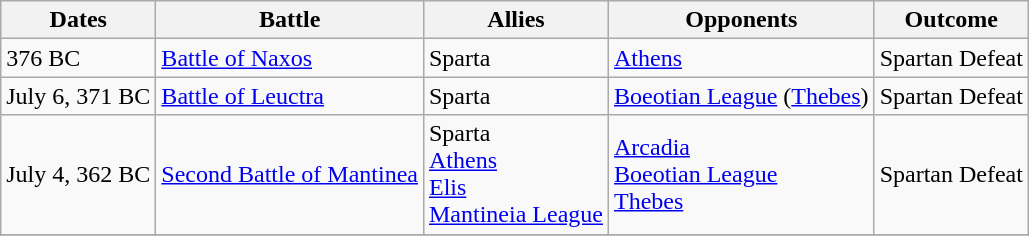<table class="wikitable sortable">
<tr>
<th>Dates</th>
<th>Battle</th>
<th>Allies</th>
<th>Opponents</th>
<th>Outcome</th>
</tr>
<tr>
<td>376 BC</td>
<td><a href='#'>Battle of Naxos</a></td>
<td>Sparta</td>
<td><a href='#'>Athens</a></td>
<td>Spartan Defeat</td>
</tr>
<tr>
<td>July 6, 371 BC</td>
<td><a href='#'>Battle of Leuctra</a></td>
<td>Sparta</td>
<td><a href='#'>Boeotian League</a> (<a href='#'>Thebes</a>)</td>
<td>Spartan Defeat</td>
</tr>
<tr>
<td>July 4, 362 BC</td>
<td><a href='#'>Second Battle of Mantinea</a></td>
<td>Sparta<br><a href='#'>Athens</a><br><a href='#'>Elis</a><br><a href='#'>Mantineia League</a></td>
<td><a href='#'>Arcadia</a><br><a href='#'>Boeotian League</a><br><a href='#'>Thebes</a></td>
<td>Spartan Defeat</td>
</tr>
<tr>
</tr>
</table>
